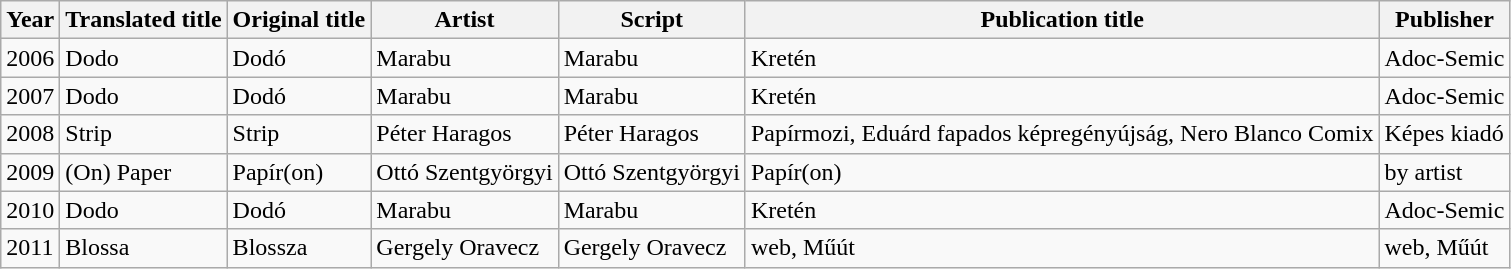<table | class="wikitable">
<tr valign="top">
<th><strong>Year</strong></th>
<th><strong>Translated title</strong></th>
<th><strong>Original title</strong></th>
<th><strong>Artist</strong></th>
<th><strong>Script</strong></th>
<th><strong>Publication title</strong></th>
<th><strong>Publisher</strong></th>
</tr>
<tr>
<td>2006</td>
<td>Dodo</td>
<td>Dodó</td>
<td>Marabu</td>
<td>Marabu</td>
<td>Kretén</td>
<td>Adoc-Semic</td>
</tr>
<tr>
<td>2007</td>
<td>Dodo</td>
<td>Dodó</td>
<td>Marabu</td>
<td>Marabu</td>
<td>Kretén</td>
<td>Adoc-Semic</td>
</tr>
<tr>
<td>2008</td>
<td>Strip</td>
<td>Strip</td>
<td>Péter Haragos</td>
<td>Péter Haragos</td>
<td>Papírmozi, Eduárd fapados képregényújság, Nero Blanco Comix</td>
<td>Képes kiadó</td>
</tr>
<tr>
<td>2009</td>
<td>(On) Paper</td>
<td>Papír(on)</td>
<td>Ottó Szentgyörgyi</td>
<td>Ottó Szentgyörgyi</td>
<td>Papír(on)</td>
<td>by artist</td>
</tr>
<tr>
<td>2010</td>
<td>Dodo</td>
<td>Dodó</td>
<td>Marabu</td>
<td>Marabu</td>
<td>Kretén</td>
<td>Adoc-Semic</td>
</tr>
<tr>
<td>2011</td>
<td>Blossa</td>
<td>Blossza</td>
<td>Gergely Oravecz</td>
<td>Gergely Oravecz</td>
<td>web, Műút</td>
<td>web, Műút</td>
</tr>
</table>
